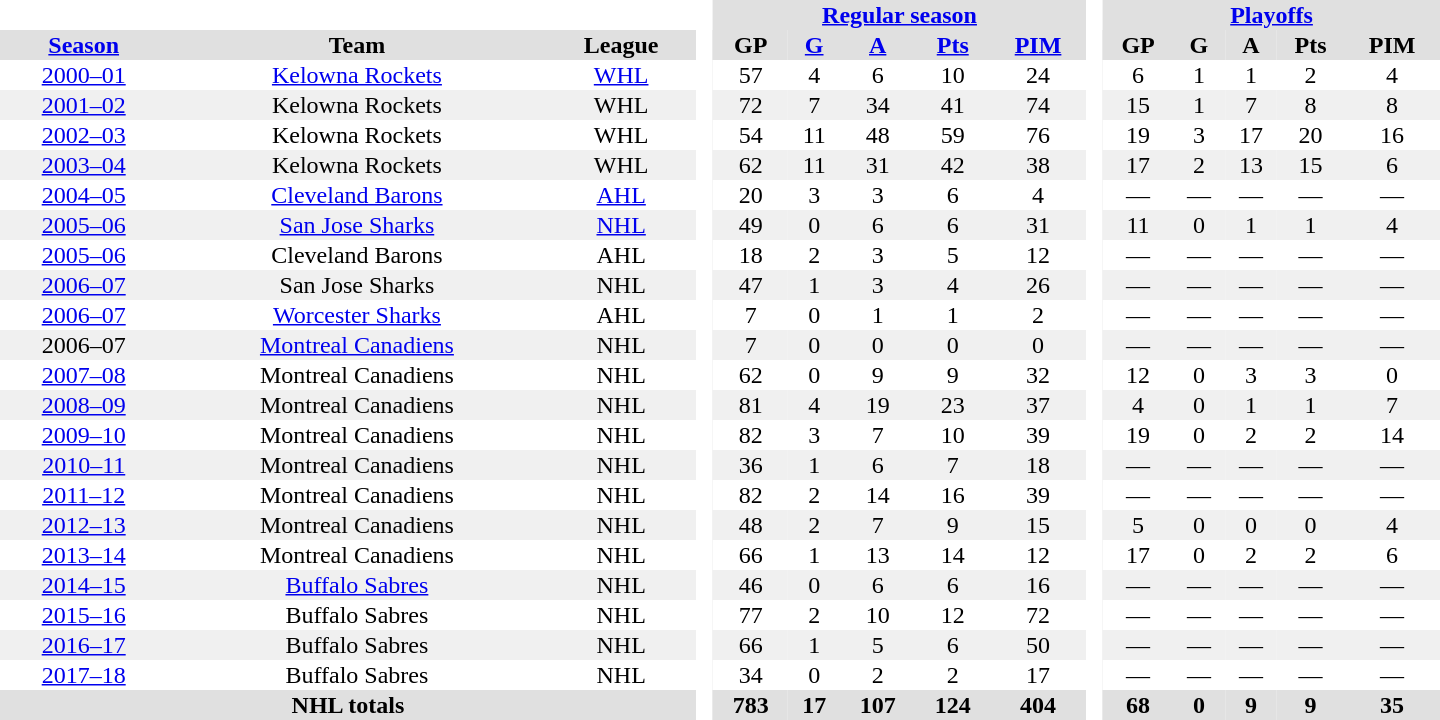<table border="0" cellpadding="1" cellspacing="0" style="text-align:center; width:60em;">
<tr style="background:#e0e0e0;">
<th colspan="3" style="background:#fff;"> </th>
<th rowspan="99" style="background:#fff;"> </th>
<th colspan="5"><a href='#'>Regular season</a></th>
<th rowspan="99" style="background:#fff;"> </th>
<th colspan="5"><a href='#'>Playoffs</a></th>
</tr>
<tr style="background:#e0e0e0;">
<th><a href='#'>Season</a></th>
<th>Team</th>
<th>League</th>
<th>GP</th>
<th><a href='#'>G</a></th>
<th><a href='#'>A</a></th>
<th><a href='#'>Pts</a></th>
<th><a href='#'>PIM</a></th>
<th>GP</th>
<th>G</th>
<th>A</th>
<th>Pts</th>
<th>PIM</th>
</tr>
<tr>
<td><a href='#'>2000–01</a></td>
<td><a href='#'>Kelowna Rockets</a></td>
<td><a href='#'>WHL</a></td>
<td>57</td>
<td>4</td>
<td>6</td>
<td>10</td>
<td>24</td>
<td>6</td>
<td>1</td>
<td>1</td>
<td>2</td>
<td>4</td>
</tr>
<tr style="background:#f0f0f0;">
<td><a href='#'>2001–02</a></td>
<td>Kelowna Rockets</td>
<td>WHL</td>
<td>72</td>
<td>7</td>
<td>34</td>
<td>41</td>
<td>74</td>
<td>15</td>
<td>1</td>
<td>7</td>
<td>8</td>
<td>8</td>
</tr>
<tr>
<td><a href='#'>2002–03</a></td>
<td>Kelowna Rockets</td>
<td>WHL</td>
<td>54</td>
<td>11</td>
<td>48</td>
<td>59</td>
<td>76</td>
<td>19</td>
<td>3</td>
<td>17</td>
<td>20</td>
<td>16</td>
</tr>
<tr style="background:#f0f0f0;">
<td><a href='#'>2003–04</a></td>
<td>Kelowna Rockets</td>
<td>WHL</td>
<td>62</td>
<td>11</td>
<td>31</td>
<td>42</td>
<td>38</td>
<td>17</td>
<td>2</td>
<td>13</td>
<td>15</td>
<td>6</td>
</tr>
<tr>
<td><a href='#'>2004–05</a></td>
<td><a href='#'>Cleveland Barons</a></td>
<td><a href='#'>AHL</a></td>
<td>20</td>
<td>3</td>
<td>3</td>
<td>6</td>
<td>4</td>
<td>—</td>
<td>—</td>
<td>—</td>
<td>—</td>
<td>—</td>
</tr>
<tr style="background:#f0f0f0;">
<td><a href='#'>2005–06</a></td>
<td><a href='#'>San Jose Sharks</a></td>
<td><a href='#'>NHL</a></td>
<td>49</td>
<td>0</td>
<td>6</td>
<td>6</td>
<td>31</td>
<td>11</td>
<td>0</td>
<td>1</td>
<td>1</td>
<td>4</td>
</tr>
<tr>
<td><a href='#'>2005–06</a></td>
<td>Cleveland Barons</td>
<td>AHL</td>
<td>18</td>
<td>2</td>
<td>3</td>
<td>5</td>
<td>12</td>
<td>—</td>
<td>—</td>
<td>—</td>
<td>—</td>
<td>—</td>
</tr>
<tr style="background:#f0f0f0;">
<td><a href='#'>2006–07</a></td>
<td>San Jose Sharks</td>
<td>NHL</td>
<td>47</td>
<td>1</td>
<td>3</td>
<td>4</td>
<td>26</td>
<td>—</td>
<td>—</td>
<td>—</td>
<td>—</td>
<td>—</td>
</tr>
<tr>
<td><a href='#'>2006–07</a></td>
<td><a href='#'>Worcester Sharks</a></td>
<td>AHL</td>
<td>7</td>
<td>0</td>
<td>1</td>
<td>1</td>
<td>2</td>
<td>—</td>
<td>—</td>
<td>—</td>
<td>—</td>
<td>—</td>
</tr>
<tr style="background:#f0f0f0;">
<td>2006–07</td>
<td><a href='#'>Montreal Canadiens</a></td>
<td>NHL</td>
<td>7</td>
<td>0</td>
<td>0</td>
<td>0</td>
<td>0</td>
<td>—</td>
<td>—</td>
<td>—</td>
<td>—</td>
<td>—</td>
</tr>
<tr>
<td><a href='#'>2007–08</a></td>
<td>Montreal Canadiens</td>
<td>NHL</td>
<td>62</td>
<td>0</td>
<td>9</td>
<td>9</td>
<td>32</td>
<td>12</td>
<td>0</td>
<td>3</td>
<td>3</td>
<td>0</td>
</tr>
<tr style="background:#f0f0f0;">
<td><a href='#'>2008–09</a></td>
<td>Montreal Canadiens</td>
<td>NHL</td>
<td>81</td>
<td>4</td>
<td>19</td>
<td>23</td>
<td>37</td>
<td>4</td>
<td>0</td>
<td>1</td>
<td>1</td>
<td>7</td>
</tr>
<tr>
<td><a href='#'>2009–10</a></td>
<td>Montreal Canadiens</td>
<td>NHL</td>
<td>82</td>
<td>3</td>
<td>7</td>
<td>10</td>
<td>39</td>
<td>19</td>
<td>0</td>
<td>2</td>
<td>2</td>
<td>14</td>
</tr>
<tr style="background:#f0f0f0;">
<td><a href='#'>2010–11</a></td>
<td>Montreal Canadiens</td>
<td>NHL</td>
<td>36</td>
<td>1</td>
<td>6</td>
<td>7</td>
<td>18</td>
<td>—</td>
<td>—</td>
<td>—</td>
<td>—</td>
<td>—</td>
</tr>
<tr>
<td><a href='#'>2011–12</a></td>
<td>Montreal Canadiens</td>
<td>NHL</td>
<td>82</td>
<td>2</td>
<td>14</td>
<td>16</td>
<td>39</td>
<td>—</td>
<td>—</td>
<td>—</td>
<td>—</td>
<td>—</td>
</tr>
<tr style="background:#f0f0f0;">
<td><a href='#'>2012–13</a></td>
<td>Montreal Canadiens</td>
<td>NHL</td>
<td>48</td>
<td>2</td>
<td>7</td>
<td>9</td>
<td>15</td>
<td>5</td>
<td>0</td>
<td>0</td>
<td>0</td>
<td>4</td>
</tr>
<tr>
<td><a href='#'>2013–14</a></td>
<td>Montreal Canadiens</td>
<td>NHL</td>
<td>66</td>
<td>1</td>
<td>13</td>
<td>14</td>
<td>12</td>
<td>17</td>
<td>0</td>
<td>2</td>
<td>2</td>
<td>6</td>
</tr>
<tr style="background:#f0f0f0;">
<td><a href='#'>2014–15</a></td>
<td><a href='#'>Buffalo Sabres</a></td>
<td>NHL</td>
<td>46</td>
<td>0</td>
<td>6</td>
<td>6</td>
<td>16</td>
<td>—</td>
<td>—</td>
<td>—</td>
<td>—</td>
<td>—</td>
</tr>
<tr>
<td><a href='#'>2015–16</a></td>
<td>Buffalo Sabres</td>
<td>NHL</td>
<td>77</td>
<td>2</td>
<td>10</td>
<td>12</td>
<td>72</td>
<td>—</td>
<td>—</td>
<td>—</td>
<td>—</td>
<td>—</td>
</tr>
<tr style="background:#f0f0f0;">
<td><a href='#'>2016–17</a></td>
<td>Buffalo Sabres</td>
<td>NHL</td>
<td>66</td>
<td>1</td>
<td>5</td>
<td>6</td>
<td>50</td>
<td>—</td>
<td>—</td>
<td>—</td>
<td>—</td>
<td>—</td>
</tr>
<tr>
<td><a href='#'>2017–18</a></td>
<td>Buffalo Sabres</td>
<td>NHL</td>
<td>34</td>
<td>0</td>
<td>2</td>
<td>2</td>
<td>17</td>
<td>—</td>
<td>—</td>
<td>—</td>
<td>—</td>
<td>—</td>
</tr>
<tr style="background:#e0e0e0;">
<th colspan="3">NHL totals</th>
<th>783</th>
<th>17</th>
<th>107</th>
<th>124</th>
<th>404</th>
<th>68</th>
<th>0</th>
<th>9</th>
<th>9</th>
<th>35</th>
</tr>
</table>
